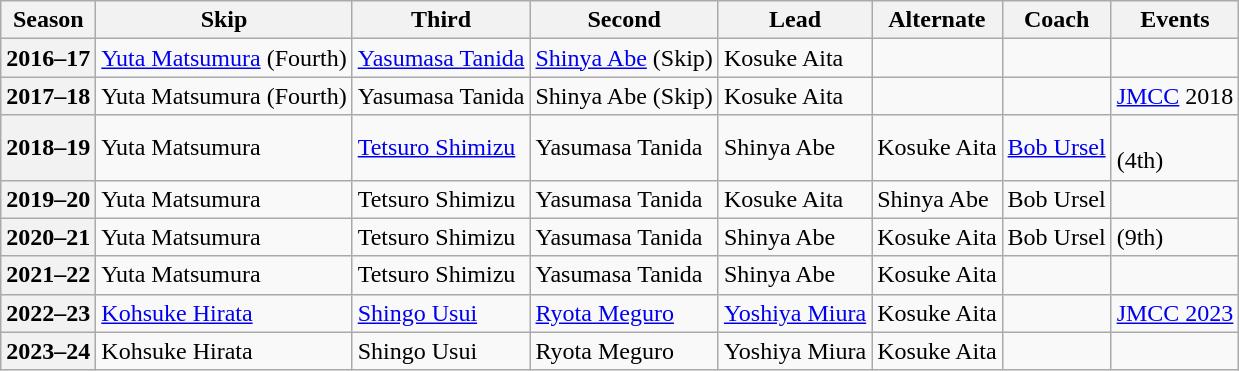<table class="wikitable">
<tr>
<th scope="col">Season</th>
<th scope="col">Skip</th>
<th scope="col">Third</th>
<th scope="col">Second</th>
<th scope="col">Lead</th>
<th scope="col">Alternate</th>
<th scope="col">Coach</th>
<th scope="col">Events</th>
</tr>
<tr>
<th scope="row">2016–17</th>
<td><a href='#'>Yuta Matsumura</a> (Fourth)</td>
<td><a href='#'>Yasumasa Tanida</a></td>
<td><a href='#'>Shinya Abe</a> (Skip)</td>
<td>Kosuke Aita</td>
<td></td>
<td></td>
<td></td>
</tr>
<tr>
<th scope="row">2017–18</th>
<td>Yuta Matsumura (Fourth)</td>
<td>Yasumasa Tanida</td>
<td>Shinya Abe (Skip)</td>
<td>Kosuke Aita</td>
<td></td>
<td></td>
<td><a href='#'>JMCC</a> 2018 </td>
</tr>
<tr>
<th scope="row">2018–19</th>
<td>Yuta Matsumura</td>
<td><a href='#'>Tetsuro Shimizu</a></td>
<td>Yasumasa Tanida</td>
<td>Shinya Abe</td>
<td>Kosuke Aita</td>
<td><a href='#'>Bob Ursel</a></td>
<td> <br> (4th)</td>
</tr>
<tr>
<th scope="row">2019–20</th>
<td>Yuta Matsumura</td>
<td>Tetsuro Shimizu</td>
<td>Yasumasa Tanida</td>
<td>Kosuke Aita</td>
<td>Shinya Abe</td>
<td>Bob Ursel</td>
<td> </td>
</tr>
<tr>
<th scope="row">2020–21</th>
<td>Yuta Matsumura</td>
<td>Tetsuro Shimizu</td>
<td>Yasumasa Tanida</td>
<td>Shinya Abe</td>
<td>Kosuke Aita</td>
<td>Bob Ursel</td>
<td> (9th)</td>
</tr>
<tr>
<th scope="row">2021–22</th>
<td>Yuta Matsumura</td>
<td>Tetsuro Shimizu</td>
<td>Yasumasa Tanida</td>
<td>Shinya Abe</td>
<td>Kosuke Aita</td>
<td></td>
<td></td>
</tr>
<tr>
<th scope="row">2022–23</th>
<td><a href='#'>Kohsuke Hirata</a></td>
<td><a href='#'>Shingo Usui</a></td>
<td><a href='#'>Ryota Meguro</a></td>
<td><a href='#'>Yoshiya Miura</a></td>
<td>Kosuke Aita</td>
<td></td>
<td><a href='#'>JMCC 2023</a> </td>
</tr>
<tr>
<th scope="row">2023–24</th>
<td>Kohsuke Hirata</td>
<td>Shingo Usui</td>
<td>Ryota Meguro</td>
<td>Yoshiya Miura</td>
<td>Kosuke Aita</td>
<td></td>
<td></td>
</tr>
</table>
